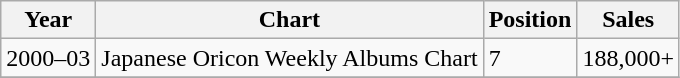<table class="wikitable">
<tr>
<th>Year</th>
<th>Chart</th>
<th>Position</th>
<th>Sales</th>
</tr>
<tr>
<td>2000–03</td>
<td>Japanese Oricon Weekly Albums Chart</td>
<td>7</td>
<td>188,000+</td>
</tr>
<tr>
</tr>
</table>
